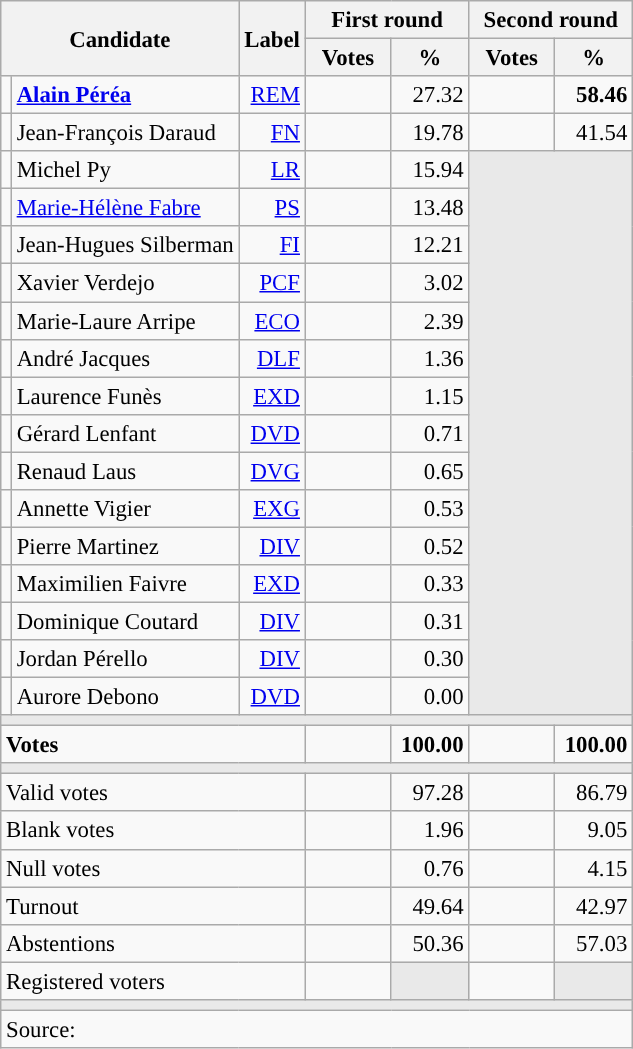<table class="wikitable" style="text-align:right;font-size:95%;">
<tr>
<th rowspan="2" colspan="2">Candidate</th>
<th rowspan="2">Label</th>
<th colspan="2">First round</th>
<th colspan="2">Second round</th>
</tr>
<tr>
<th style="width:50px;">Votes</th>
<th style="width:45px;">%</th>
<th style="width:50px;">Votes</th>
<th style="width:45px;">%</th>
</tr>
<tr>
<td style="color:inherit;background:"></td>
<td style="text-align:left;"><strong><a href='#'>Alain Péréa</a></strong></td>
<td><a href='#'>REM</a></td>
<td></td>
<td>27.32</td>
<td><strong></strong></td>
<td><strong>58.46</strong></td>
</tr>
<tr>
<td style="color:inherit;background:"></td>
<td style="text-align:left;">Jean-François Daraud</td>
<td><a href='#'>FN</a></td>
<td></td>
<td>19.78</td>
<td></td>
<td>41.54</td>
</tr>
<tr>
<td style="color:inherit;background:"></td>
<td style="text-align:left;">Michel Py</td>
<td><a href='#'>LR</a></td>
<td></td>
<td>15.94</td>
<td colspan="2" rowspan="15" style="background:#E9E9E9;"></td>
</tr>
<tr>
<td style="color:inherit;background:"></td>
<td style="text-align:left;"><a href='#'>Marie-Hélène Fabre</a></td>
<td><a href='#'>PS</a></td>
<td></td>
<td>13.48</td>
</tr>
<tr>
<td style="color:inherit;background:"></td>
<td style="text-align:left;">Jean-Hugues Silberman</td>
<td><a href='#'>FI</a></td>
<td></td>
<td>12.21</td>
</tr>
<tr>
<td style="color:inherit;background:"></td>
<td style="text-align:left;">Xavier Verdejo</td>
<td><a href='#'>PCF</a></td>
<td></td>
<td>3.02</td>
</tr>
<tr>
<td style="color:inherit;background:"></td>
<td style="text-align:left;">Marie-Laure Arripe</td>
<td><a href='#'>ECO</a></td>
<td></td>
<td>2.39</td>
</tr>
<tr>
<td style="color:inherit;background:"></td>
<td style="text-align:left;">André Jacques</td>
<td><a href='#'>DLF</a></td>
<td></td>
<td>1.36</td>
</tr>
<tr>
<td style="color:inherit;background:"></td>
<td style="text-align:left;">Laurence Funès</td>
<td><a href='#'>EXD</a></td>
<td></td>
<td>1.15</td>
</tr>
<tr>
<td style="color:inherit;background:"></td>
<td style="text-align:left;">Gérard Lenfant</td>
<td><a href='#'>DVD</a></td>
<td></td>
<td>0.71</td>
</tr>
<tr>
<td style="color:inherit;background:"></td>
<td style="text-align:left;">Renaud Laus</td>
<td><a href='#'>DVG</a></td>
<td></td>
<td>0.65</td>
</tr>
<tr>
<td style="color:inherit;background:"></td>
<td style="text-align:left;">Annette Vigier</td>
<td><a href='#'>EXG</a></td>
<td></td>
<td>0.53</td>
</tr>
<tr>
<td style="color:inherit;background:"></td>
<td style="text-align:left;">Pierre Martinez</td>
<td><a href='#'>DIV</a></td>
<td></td>
<td>0.52</td>
</tr>
<tr>
<td style="color:inherit;background:"></td>
<td style="text-align:left;">Maximilien Faivre</td>
<td><a href='#'>EXD</a></td>
<td></td>
<td>0.33</td>
</tr>
<tr>
<td style="color:inherit;background:"></td>
<td style="text-align:left;">Dominique Coutard</td>
<td><a href='#'>DIV</a></td>
<td></td>
<td>0.31</td>
</tr>
<tr>
<td style="color:inherit;background:"></td>
<td style="text-align:left;">Jordan Pérello</td>
<td><a href='#'>DIV</a></td>
<td></td>
<td>0.30</td>
</tr>
<tr>
<td style="color:inherit;background:"></td>
<td style="text-align:left;">Aurore Debono</td>
<td><a href='#'>DVD</a></td>
<td></td>
<td>0.00</td>
</tr>
<tr>
<td colspan="7" style="background:#E9E9E9;"></td>
</tr>
<tr style="font-weight:bold;">
<td colspan="3" style="text-align:left;">Votes</td>
<td></td>
<td>100.00</td>
<td></td>
<td>100.00</td>
</tr>
<tr>
<td colspan="7" style="background:#E9E9E9;"></td>
</tr>
<tr>
<td colspan="3" style="text-align:left;">Valid votes</td>
<td></td>
<td>97.28</td>
<td></td>
<td>86.79</td>
</tr>
<tr>
<td colspan="3" style="text-align:left;">Blank votes</td>
<td></td>
<td>1.96</td>
<td></td>
<td>9.05</td>
</tr>
<tr>
<td colspan="3" style="text-align:left;">Null votes</td>
<td></td>
<td>0.76</td>
<td></td>
<td>4.15</td>
</tr>
<tr>
<td colspan="3" style="text-align:left;">Turnout</td>
<td></td>
<td>49.64</td>
<td></td>
<td>42.97</td>
</tr>
<tr>
<td colspan="3" style="text-align:left;">Abstentions</td>
<td></td>
<td>50.36</td>
<td></td>
<td>57.03</td>
</tr>
<tr>
<td colspan="3" style="text-align:left;">Registered voters</td>
<td></td>
<td style="background:#E9E9E9;"></td>
<td></td>
<td style="background:#E9E9E9;"></td>
</tr>
<tr>
<td colspan="7" style="background:#E9E9E9;"></td>
</tr>
<tr>
<td colspan="7" style="text-align:left;">Source: </td>
</tr>
</table>
